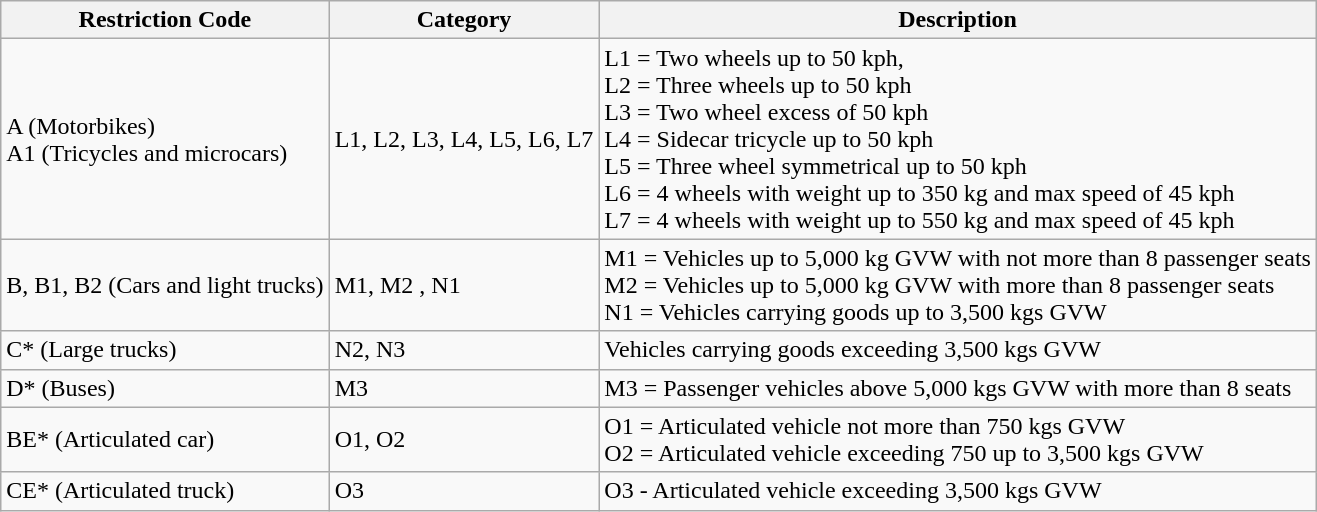<table class="wikitable">
<tr>
<th>Restriction Code</th>
<th>Category</th>
<th>Description</th>
</tr>
<tr>
<td>A (Motorbikes)<br>A1 (Tricycles and microcars)</td>
<td>L1, L2, L3, L4, L5, L6, L7</td>
<td>L1 = Two wheels up to 50 kph,<br>L2 = Three wheels up to 50 kph<br>L3 = Two wheel excess of 50 kph<br>L4 = Sidecar tricycle up to 50 kph<br>L5 = Three wheel symmetrical up to 50 kph<br>L6 = 4 wheels with weight up to 350 kg and max speed of 45 kph<br>L7 = 4 wheels with weight up to 550 kg and max speed of 45 kph</td>
</tr>
<tr>
<td>B, B1, B2 (Cars and light trucks)</td>
<td>M1, M2 , N1</td>
<td>M1 = Vehicles up to 5,000 kg GVW with not more than 8 passenger seats<br>M2 = Vehicles up to 5,000 kg GVW with more than 8 passenger seats<br>N1 = Vehicles carrying goods up to 3,500 kgs GVW</td>
</tr>
<tr>
<td>C* (Large trucks)</td>
<td>N2, N3</td>
<td>Vehicles carrying goods exceeding 3,500 kgs GVW</td>
</tr>
<tr>
<td>D* (Buses)</td>
<td>M3</td>
<td>M3 = Passenger vehicles above 5,000 kgs GVW with more than 8 seats</td>
</tr>
<tr>
<td>BE* (Articulated car)</td>
<td>O1, O2</td>
<td>O1 = Articulated vehicle not more than 750 kgs GVW<br>O2 = Articulated vehicle exceeding 750 up to 3,500 kgs GVW</td>
</tr>
<tr>
<td>CE* (Articulated truck)</td>
<td>O3</td>
<td>O3 - Articulated vehicle exceeding 3,500 kgs GVW</td>
</tr>
</table>
